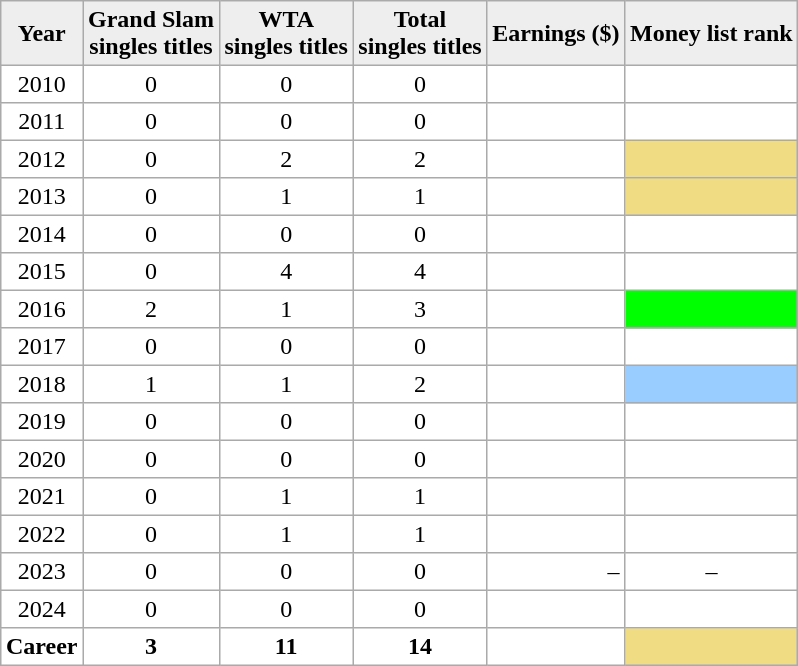<table cellpadding=3 cellspacing=0 border=1 style=font-size:100%;border:#aaa;solid:1px;border-collapse:collapse;text-align:center>
<tr bgcolor=EEEEEE>
<th>Year</th>
<th>Grand Slam<br>singles titles</th>
<th>WTA<br>singles titles</th>
<th>Total<br>singles titles</th>
<th>Earnings ($)</th>
<th>Money list rank</th>
</tr>
<tr>
<td>2010</td>
<td>0</td>
<td>0</td>
<td>0</td>
<td align=right></td>
<td></td>
</tr>
<tr>
<td>2011</td>
<td>0</td>
<td>0</td>
<td>0</td>
<td align=right></td>
<td></td>
</tr>
<tr>
<td>2012</td>
<td>0</td>
<td>2</td>
<td>2</td>
<td align=right></td>
<td bgcolor=F0DC83></td>
</tr>
<tr>
<td>2013</td>
<td>0</td>
<td>1</td>
<td>1</td>
<td align=right></td>
<td bgcolor=F0DC83></td>
</tr>
<tr>
<td>2014</td>
<td>0</td>
<td>0</td>
<td>0</td>
<td align=right></td>
<td></td>
</tr>
<tr>
<td>2015</td>
<td>0</td>
<td>4</td>
<td>4</td>
<td align=right></td>
<td></td>
</tr>
<tr>
<td>2016</td>
<td>2</td>
<td>1</td>
<td>3</td>
<td align=right></td>
<td bgcolor=lime></td>
</tr>
<tr>
<td>2017</td>
<td>0</td>
<td>0</td>
<td>0</td>
<td align=right></td>
<td></td>
</tr>
<tr>
<td>2018</td>
<td>1</td>
<td>1</td>
<td>2</td>
<td align=right></td>
<td bgcolor=99ccff></td>
</tr>
<tr>
<td>2019</td>
<td>0</td>
<td>0</td>
<td>0</td>
<td align=right></td>
<td></td>
</tr>
<tr>
<td>2020</td>
<td>0</td>
<td>0</td>
<td>0</td>
<td align=right></td>
<td></td>
</tr>
<tr>
<td>2021</td>
<td>0</td>
<td>1</td>
<td>1</td>
<td align=right></td>
<td></td>
</tr>
<tr>
<td>2022</td>
<td>0</td>
<td>1</td>
<td>1</td>
<td align=right></td>
<td></td>
</tr>
<tr>
<td>2023</td>
<td>0</td>
<td>0</td>
<td>0</td>
<td align=right>–</td>
<td>–</td>
</tr>
<tr>
<td>2024</td>
<td>0</td>
<td>0</td>
<td>0</td>
<td align=right></td>
<td></td>
</tr>
<tr>
<th>Career</th>
<th>3</th>
<th>11</th>
<th>14</th>
<th></th>
<th bgcolor=F0DC83></th>
</tr>
</table>
